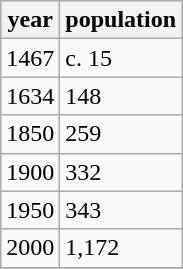<table class="wikitable">
<tr>
<th>year</th>
<th>population</th>
</tr>
<tr>
<td>1467</td>
<td>c. 15</td>
</tr>
<tr>
<td>1634</td>
<td>148</td>
</tr>
<tr>
<td>1850</td>
<td>259</td>
</tr>
<tr>
<td>1900</td>
<td>332</td>
</tr>
<tr>
<td>1950</td>
<td>343</td>
</tr>
<tr>
<td>2000</td>
<td>1,172</td>
</tr>
<tr>
</tr>
</table>
